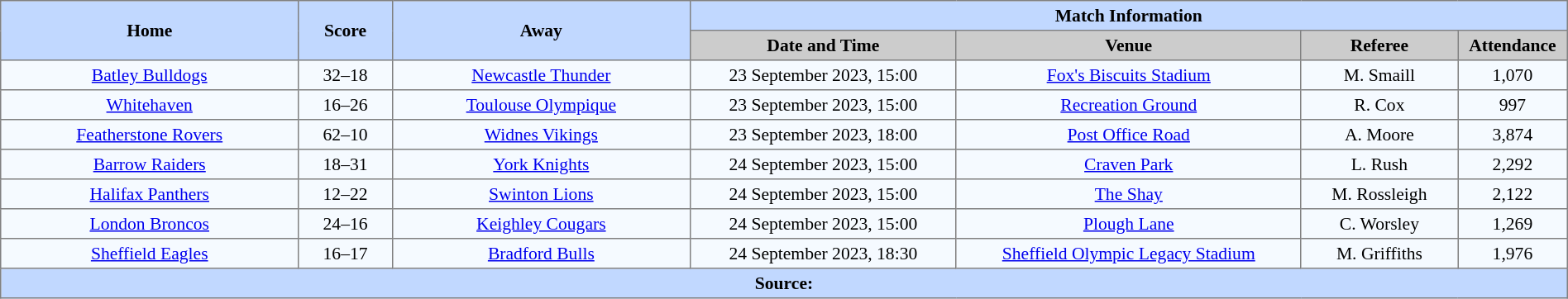<table border=1 style="border-collapse:collapse; font-size:90%; text-align:center;" cellpadding=3 cellspacing=0 width=100%>
<tr bgcolor=#C1D8FF>
<th scope="col" rowspan=2 width=19%>Home</th>
<th scope="col" rowspan=2 width=6%>Score</th>
<th scope="col" rowspan=2 width=19%>Away</th>
<th colspan=6>Match Information</th>
</tr>
<tr bgcolor=#CCCCCC>
<th scope="col" width=17%>Date and Time</th>
<th scope="col" width=22%>Venue</th>
<th scope="col" width=10%>Referee</th>
<th scope="col" width=7%>Attendance</th>
</tr>
<tr bgcolor=#F5FAFF>
<td> <a href='#'>Batley Bulldogs</a></td>
<td>32–18</td>
<td> <a href='#'>Newcastle Thunder</a></td>
<td>23 September 2023, 15:00</td>
<td><a href='#'>Fox's Biscuits Stadium</a></td>
<td>M. Smaill</td>
<td>1,070</td>
</tr>
<tr bgcolor=#F5FAFF>
<td> <a href='#'>Whitehaven</a></td>
<td>16–26</td>
<td> <a href='#'>Toulouse Olympique</a></td>
<td>23 September 2023, 15:00</td>
<td><a href='#'>Recreation Ground</a></td>
<td>R. Cox</td>
<td>997</td>
</tr>
<tr bgcolor=#F5FAFF>
<td> <a href='#'>Featherstone Rovers</a></td>
<td>62–10</td>
<td> <a href='#'>Widnes Vikings</a></td>
<td>23 September 2023, 18:00</td>
<td><a href='#'>Post Office Road</a></td>
<td>A. Moore</td>
<td>3,874</td>
</tr>
<tr bgcolor=#F5FAFF>
<td> <a href='#'>Barrow Raiders</a></td>
<td>18–31</td>
<td> <a href='#'>York Knights</a></td>
<td>24 September 2023, 15:00</td>
<td><a href='#'>Craven Park</a></td>
<td>L. Rush</td>
<td>2,292</td>
</tr>
<tr bgcolor=#F5FAFF>
<td> <a href='#'>Halifax Panthers</a></td>
<td>12–22</td>
<td> <a href='#'>Swinton Lions</a></td>
<td>24 September 2023, 15:00</td>
<td><a href='#'>The Shay</a></td>
<td>M. Rossleigh</td>
<td>2,122</td>
</tr>
<tr bgcolor=#F5FAFF>
<td> <a href='#'>London Broncos</a></td>
<td>24–16</td>
<td> <a href='#'>Keighley Cougars</a></td>
<td>24 September 2023, 15:00</td>
<td><a href='#'>Plough Lane</a></td>
<td>C. Worsley</td>
<td>1,269</td>
</tr>
<tr bgcolor=#F5FAFF>
<td> <a href='#'>Sheffield Eagles</a></td>
<td>16–17</td>
<td> <a href='#'>Bradford Bulls</a></td>
<td>24 September 2023, 18:30</td>
<td><a href='#'>Sheffield Olympic Legacy Stadium</a></td>
<td>M. Griffiths</td>
<td>1,976</td>
</tr>
<tr style="background:#c1d8ff;">
<th colspan=7>Source:</th>
</tr>
</table>
